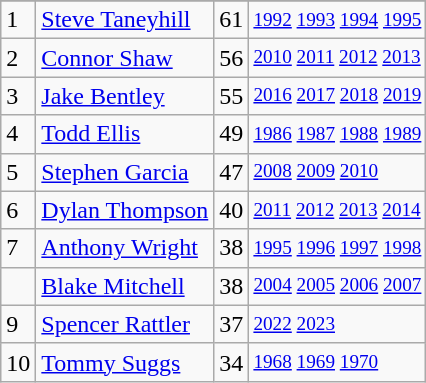<table class="wikitable">
<tr>
</tr>
<tr>
<td>1</td>
<td><a href='#'>Steve Taneyhill</a></td>
<td>61</td>
<td style="font-size:80%;"><a href='#'>1992</a> <a href='#'>1993</a> <a href='#'>1994</a> <a href='#'>1995</a></td>
</tr>
<tr>
<td>2</td>
<td><a href='#'>Connor Shaw</a></td>
<td>56</td>
<td style="font-size:80%;"><a href='#'>2010</a> <a href='#'>2011</a> <a href='#'>2012</a> <a href='#'>2013</a></td>
</tr>
<tr>
<td>3</td>
<td><a href='#'>Jake Bentley</a></td>
<td>55</td>
<td style="font-size:80%;"><a href='#'>2016</a> <a href='#'>2017</a> <a href='#'>2018</a> <a href='#'>2019</a></td>
</tr>
<tr>
<td>4</td>
<td><a href='#'>Todd Ellis</a></td>
<td>49</td>
<td style="font-size:80%;"><a href='#'>1986</a> <a href='#'>1987</a> <a href='#'>1988</a> <a href='#'>1989</a></td>
</tr>
<tr>
<td>5</td>
<td><a href='#'>Stephen Garcia</a></td>
<td>47</td>
<td style="font-size:80%;"><a href='#'>2008</a> <a href='#'>2009</a> <a href='#'>2010</a></td>
</tr>
<tr>
<td>6</td>
<td><a href='#'>Dylan Thompson</a></td>
<td>40</td>
<td style="font-size:80%;"><a href='#'>2011</a> <a href='#'>2012</a> <a href='#'>2013</a> <a href='#'>2014</a></td>
</tr>
<tr>
<td>7</td>
<td><a href='#'>Anthony Wright</a></td>
<td>38</td>
<td style="font-size:80%;"><a href='#'>1995</a> <a href='#'>1996</a> <a href='#'>1997</a> <a href='#'>1998</a></td>
</tr>
<tr>
<td></td>
<td><a href='#'>Blake Mitchell</a></td>
<td>38</td>
<td style="font-size:80%;"><a href='#'>2004</a> <a href='#'>2005</a> <a href='#'>2006</a> <a href='#'>2007</a></td>
</tr>
<tr>
<td>9</td>
<td><a href='#'>Spencer Rattler</a></td>
<td>37</td>
<td style="font-size:80%;"><a href='#'>2022</a> <a href='#'>2023</a></td>
</tr>
<tr>
<td>10</td>
<td><a href='#'>Tommy Suggs</a></td>
<td>34</td>
<td style="font-size:80%;"><a href='#'>1968</a> <a href='#'>1969</a> <a href='#'>1970</a></td>
</tr>
</table>
